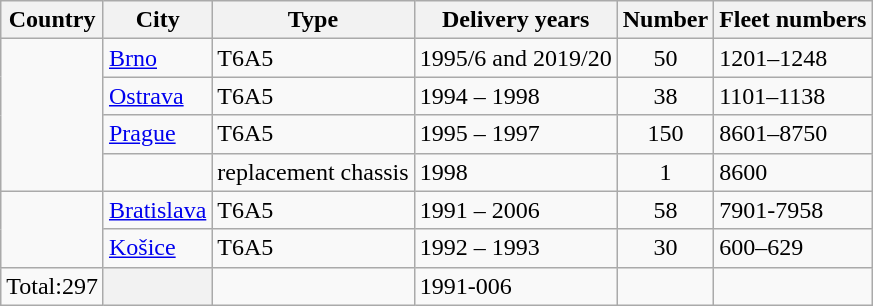<table class="wikitable">
<tr>
<th>Country</th>
<th>City</th>
<th>Type</th>
<th>Delivery years</th>
<th>Number</th>
<th>Fleet numbers</th>
</tr>
<tr>
<td rowspan=4></td>
<td><a href='#'>Brno</a></td>
<td>T6A5</td>
<td>1995/6 and 2019/20</td>
<td align="center">50</td>
<td>1201–1248</td>
</tr>
<tr>
<td><a href='#'>Ostrava</a></td>
<td>T6A5</td>
<td>1994 – 1998</td>
<td align="center">38</td>
<td>1101–1138</td>
</tr>
<tr>
<td><a href='#'>Prague</a></td>
<td>T6A5</td>
<td>1995 – 1997</td>
<td align="center">150</td>
<td>8601–8750</td>
</tr>
<tr>
<td></td>
<td>replacement chassis</td>
<td>1998</td>
<td align="center">1</td>
<td>8600</td>
</tr>
<tr>
<td rowspan=2></td>
<td><a href='#'>Bratislava</a></td>
<td>T6A5</td>
<td>1991 – 2006</td>
<td align="center">58</td>
<td>7901-7958</td>
</tr>
<tr>
<td><a href='#'>Košice</a></td>
<td>T6A5</td>
<td>1992 – 1993</td>
<td align="center">30</td>
<td>600–629</td>
</tr>
<tr>
<td>Total:297</td>
<th></th>
<td></td>
<td>1991-006</td>
<td></td>
<td></td>
</tr>
</table>
